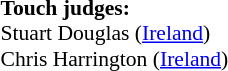<table width=100% style="font-size:90%">
<tr>
<td><br><strong>Touch judges:</strong>
<br>Stuart Douglas (<a href='#'>Ireland</a>)
<br>Chris Harrington (<a href='#'>Ireland</a>)</td>
</tr>
</table>
